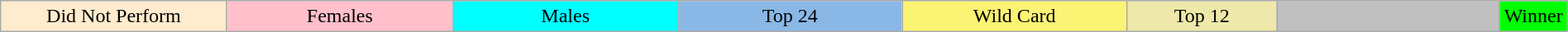<table class="wikitable" style="margin:1em auto; text-align:center;">
<tr>
<td style="background:#FFEBCD;" width="15%">Did Not Perform</td>
<td style="background:pink;" width="15%">Females</td>
<td style="background:cyan;" width="15%">Males</td>
<td style="background: #8ab8e6;" width="15%">Top 24</td>
<td bgcolor="FBF373" width="15%">Wild Card</td>
<td style="background:palegoldenrod; width:10%;">Top 12</td>
<td style="background:silver; width:15%;"></td>
<td style="background:lime;" width="15%">Winner</td>
</tr>
</table>
